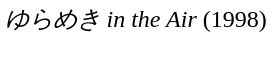<table class="collapsible collapsed" style="text-align:left; background-color:white;">
<tr>
<td><em>ゆらめき in the Air</em> (1998)</td>
</tr>
<tr>
<td><br></td>
</tr>
</table>
